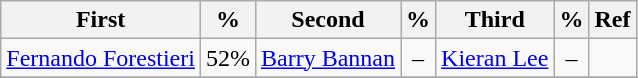<table class="wikitable">
<tr>
<th align="center">First</th>
<th align="center">%</th>
<th align="center">Second</th>
<th align="center">%</th>
<th align="center">Third</th>
<th align="center">%</th>
<th align="center">Ref</th>
</tr>
<tr>
<td> <a href='#'>Fernando Forestieri</a></td>
<td align="center">52%</td>
<td> <a href='#'>Barry Bannan</a></td>
<td align="center">–</td>
<td> <a href='#'>Kieran Lee</a></td>
<td align="center">–</td>
<td></td>
</tr>
<tr>
</tr>
</table>
